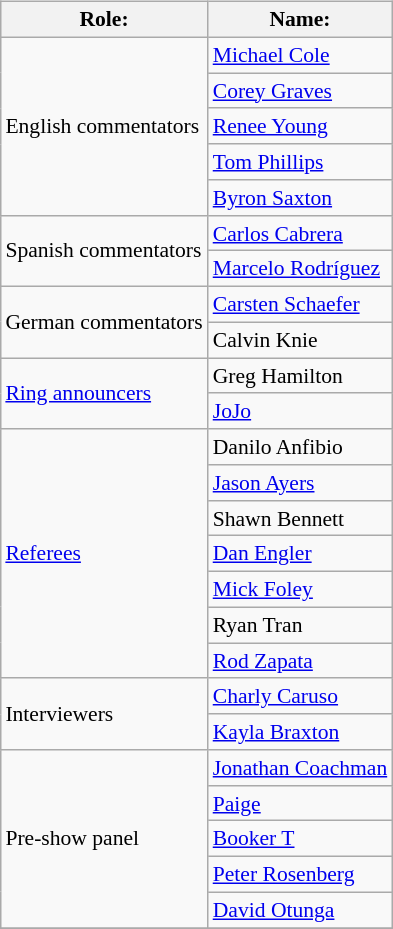<table class=wikitable style="font-size:90%; margin: 0.5em 0 0.5em 1em; float: right; clear: right;">
<tr>
<th>Role:</th>
<th>Name:</th>
</tr>
<tr>
<td rowspan=5>English commentators</td>
<td><a href='#'>Michael Cole</a> </td>
</tr>
<tr>
<td><a href='#'>Corey Graves</a> </td>
</tr>
<tr>
<td><a href='#'>Renee Young</a> </td>
</tr>
<tr>
<td><a href='#'>Tom Phillips</a> </td>
</tr>
<tr>
<td><a href='#'>Byron Saxton</a> </td>
</tr>
<tr>
<td rowspan=2>Spanish commentators</td>
<td><a href='#'>Carlos Cabrera</a></td>
</tr>
<tr>
<td><a href='#'>Marcelo Rodríguez</a></td>
</tr>
<tr>
<td rowspan=2>German commentators</td>
<td><a href='#'>Carsten Schaefer</a></td>
</tr>
<tr>
<td>Calvin Knie</td>
</tr>
<tr>
<td rowspan=2><a href='#'>Ring announcers</a></td>
<td>Greg Hamilton </td>
</tr>
<tr>
<td><a href='#'>JoJo</a> </td>
</tr>
<tr>
<td rowspan=7><a href='#'>Referees</a></td>
<td>Danilo Anfibio</td>
</tr>
<tr>
<td><a href='#'>Jason Ayers</a></td>
</tr>
<tr>
<td>Shawn Bennett</td>
</tr>
<tr>
<td><a href='#'>Dan Engler</a></td>
</tr>
<tr>
<td><a href='#'>Mick Foley</a></td>
</tr>
<tr>
<td>Ryan Tran</td>
</tr>
<tr>
<td><a href='#'>Rod Zapata</a></td>
</tr>
<tr>
<td rowspan=2>Interviewers</td>
<td><a href='#'>Charly Caruso</a></td>
</tr>
<tr>
<td><a href='#'>Kayla Braxton</a></td>
</tr>
<tr>
<td rowspan=5>Pre-show panel</td>
<td><a href='#'>Jonathan Coachman</a></td>
</tr>
<tr>
<td><a href='#'>Paige</a></td>
</tr>
<tr>
<td><a href='#'>Booker T</a></td>
</tr>
<tr>
<td><a href='#'>Peter Rosenberg</a></td>
</tr>
<tr>
<td><a href='#'>David Otunga</a></td>
</tr>
<tr>
</tr>
</table>
